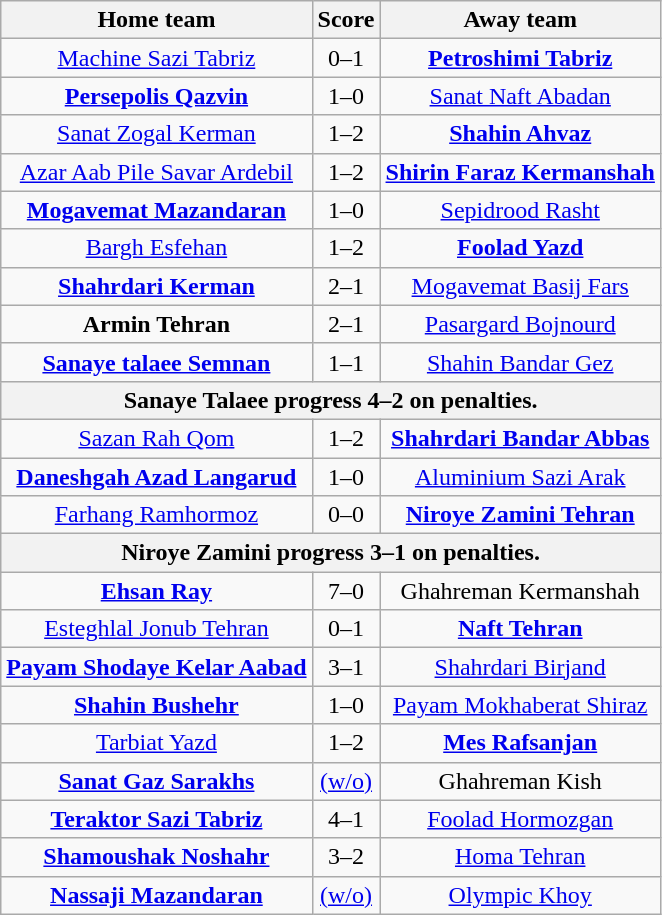<table class="wikitable" style="text-align: center">
<tr>
<th>Home team</th>
<th>Score</th>
<th>Away team</th>
</tr>
<tr>
<td><a href='#'>Machine Sazi Tabriz</a></td>
<td>0–1</td>
<td><strong><a href='#'>Petroshimi Tabriz</a></strong></td>
</tr>
<tr>
<td><strong><a href='#'>Persepolis Qazvin</a></strong></td>
<td>1–0</td>
<td><a href='#'>Sanat Naft Abadan</a></td>
</tr>
<tr>
<td><a href='#'>Sanat Zogal Kerman</a></td>
<td>1–2</td>
<td><strong><a href='#'>Shahin Ahvaz</a></strong></td>
</tr>
<tr>
<td><a href='#'>Azar Aab Pile Savar Ardebil</a></td>
<td>1–2</td>
<td><strong><a href='#'>Shirin Faraz Kermanshah</a></strong></td>
</tr>
<tr>
<td><strong><a href='#'>Mogavemat Mazandaran</a></strong></td>
<td>1–0</td>
<td><a href='#'>Sepidrood Rasht</a></td>
</tr>
<tr>
<td><a href='#'>Bargh Esfehan</a></td>
<td>1–2</td>
<td><strong><a href='#'>Foolad Yazd</a></strong></td>
</tr>
<tr>
<td><strong><a href='#'>Shahrdari Kerman</a></strong></td>
<td>2–1</td>
<td><a href='#'>Mogavemat Basij Fars</a></td>
</tr>
<tr>
<td><strong>Armin Tehran</strong></td>
<td>2–1</td>
<td><a href='#'>Pasargard Bojnourd</a></td>
</tr>
<tr>
<td><strong><a href='#'>Sanaye talaee Semnan</a></strong></td>
<td>1–1</td>
<td><a href='#'>Shahin Bandar Gez</a></td>
</tr>
<tr>
<th colspan=3>Sanaye Talaee progress 4–2 on penalties.</th>
</tr>
<tr>
<td><a href='#'>Sazan Rah Qom</a></td>
<td>1–2</td>
<td><strong><a href='#'>Shahrdari Bandar Abbas</a></strong></td>
</tr>
<tr>
<td><strong><a href='#'>Daneshgah Azad Langarud</a></strong></td>
<td>1–0</td>
<td><a href='#'>Aluminium Sazi Arak</a></td>
</tr>
<tr>
<td><a href='#'>Farhang Ramhormoz</a></td>
<td>0–0</td>
<td><strong><a href='#'>Niroye Zamini Tehran</a></strong></td>
</tr>
<tr>
<th colspan=3>Niroye Zamini progress 3–1 on penalties.</th>
</tr>
<tr>
<td><strong><a href='#'>Ehsan Ray</a></strong></td>
<td>7–0</td>
<td>Ghahreman Kermanshah</td>
</tr>
<tr>
<td><a href='#'>Esteghlal Jonub Tehran</a></td>
<td>0–1</td>
<td><strong><a href='#'>Naft Tehran</a></strong></td>
</tr>
<tr>
<td><strong><a href='#'>Payam Shodaye Kelar Aabad</a></strong></td>
<td>3–1</td>
<td><a href='#'>Shahrdari Birjand</a></td>
</tr>
<tr>
<td><strong><a href='#'>Shahin Bushehr</a></strong></td>
<td>1–0</td>
<td><a href='#'>Payam Mokhaberat Shiraz</a></td>
</tr>
<tr>
<td><a href='#'>Tarbiat Yazd</a></td>
<td>1–2</td>
<td><strong><a href='#'>Mes Rafsanjan</a></strong></td>
</tr>
<tr>
<td><strong><a href='#'>Sanat Gaz Sarakhs</a></strong></td>
<td><a href='#'>(w/o)</a></td>
<td>Ghahreman Kish</td>
</tr>
<tr>
<td><strong><a href='#'>Teraktor Sazi Tabriz</a></strong></td>
<td>4–1</td>
<td><a href='#'>Foolad Hormozgan</a></td>
</tr>
<tr>
<td><strong><a href='#'>Shamoushak Noshahr</a></strong></td>
<td>3–2</td>
<td><a href='#'>Homa Tehran</a></td>
</tr>
<tr>
<td><strong><a href='#'>Nassaji Mazandaran</a></strong></td>
<td><a href='#'>(w/o)</a></td>
<td><a href='#'>Olympic Khoy</a></td>
</tr>
</table>
